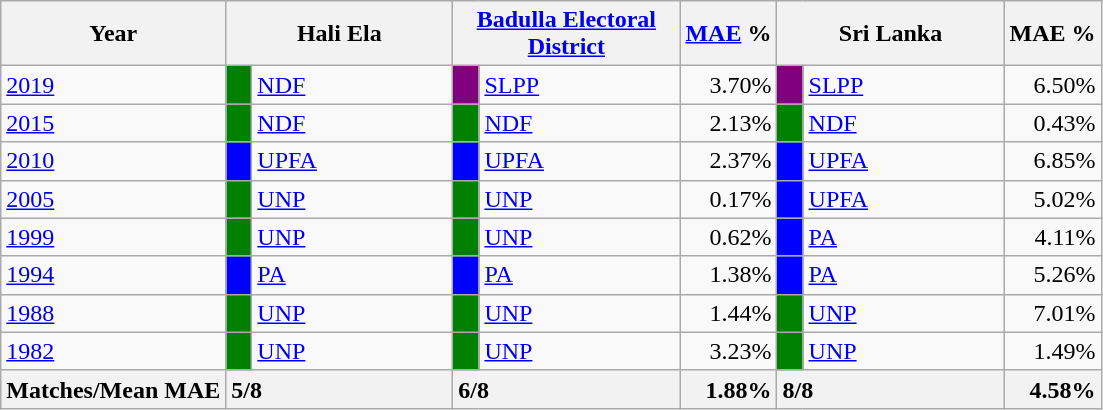<table class="wikitable">
<tr>
<th>Year</th>
<th colspan="2" width="144px">Hali Ela</th>
<th colspan="2" width="144px"><a href='#'>Badulla Electoral District</a></th>
<th><a href='#'>MAE</a> %</th>
<th colspan="2" width="144px">Sri Lanka</th>
<th>MAE %</th>
</tr>
<tr>
<td><a href='#'>2019</a></td>
<td style="background-color:green;" width="10px"></td>
<td style="text-align:left;"><a href='#'>NDF</a></td>
<td style="background-color:purple;" width="10px"></td>
<td style="text-align:left;"><a href='#'>SLPP</a></td>
<td style="text-align:right;">3.70%</td>
<td style="background-color:purple;" width="10px"></td>
<td style="text-align:left;"><a href='#'>SLPP</a></td>
<td style="text-align:right;">6.50%</td>
</tr>
<tr>
<td><a href='#'>2015</a></td>
<td style="background-color:green;" width="10px"></td>
<td style="text-align:left;"><a href='#'>NDF</a></td>
<td style="background-color:green;" width="10px"></td>
<td style="text-align:left;"><a href='#'>NDF</a></td>
<td style="text-align:right;">2.13%</td>
<td style="background-color:green;" width="10px"></td>
<td style="text-align:left;"><a href='#'>NDF</a></td>
<td style="text-align:right;">0.43%</td>
</tr>
<tr>
<td><a href='#'>2010</a></td>
<td style="background-color:blue;" width="10px"></td>
<td style="text-align:left;"><a href='#'>UPFA</a></td>
<td style="background-color:blue;" width="10px"></td>
<td style="text-align:left;"><a href='#'>UPFA</a></td>
<td style="text-align:right;">2.37%</td>
<td style="background-color:blue;" width="10px"></td>
<td style="text-align:left;"><a href='#'>UPFA</a></td>
<td style="text-align:right;">6.85%</td>
</tr>
<tr>
<td><a href='#'>2005</a></td>
<td style="background-color:green;" width="10px"></td>
<td style="text-align:left;"><a href='#'>UNP</a></td>
<td style="background-color:green;" width="10px"></td>
<td style="text-align:left;"><a href='#'>UNP</a></td>
<td style="text-align:right;">0.17%</td>
<td style="background-color:blue;" width="10px"></td>
<td style="text-align:left;"><a href='#'>UPFA</a></td>
<td style="text-align:right;">5.02%</td>
</tr>
<tr>
<td><a href='#'>1999</a></td>
<td style="background-color:green;" width="10px"></td>
<td style="text-align:left;"><a href='#'>UNP</a></td>
<td style="background-color:green;" width="10px"></td>
<td style="text-align:left;"><a href='#'>UNP</a></td>
<td style="text-align:right;">0.62%</td>
<td style="background-color:blue;" width="10px"></td>
<td style="text-align:left;"><a href='#'>PA</a></td>
<td style="text-align:right;">4.11%</td>
</tr>
<tr>
<td><a href='#'>1994</a></td>
<td style="background-color:blue;" width="10px"></td>
<td style="text-align:left;"><a href='#'>PA</a></td>
<td style="background-color:blue;" width="10px"></td>
<td style="text-align:left;"><a href='#'>PA</a></td>
<td style="text-align:right;">1.38%</td>
<td style="background-color:blue;" width="10px"></td>
<td style="text-align:left;"><a href='#'>PA</a></td>
<td style="text-align:right;">5.26%</td>
</tr>
<tr>
<td><a href='#'>1988</a></td>
<td style="background-color:green;" width="10px"></td>
<td style="text-align:left;"><a href='#'>UNP</a></td>
<td style="background-color:green;" width="10px"></td>
<td style="text-align:left;"><a href='#'>UNP</a></td>
<td style="text-align:right;">1.44%</td>
<td style="background-color:green;" width="10px"></td>
<td style="text-align:left;"><a href='#'>UNP</a></td>
<td style="text-align:right;">7.01%</td>
</tr>
<tr>
<td><a href='#'>1982</a></td>
<td style="background-color:green;" width="10px"></td>
<td style="text-align:left;"><a href='#'>UNP</a></td>
<td style="background-color:green;" width="10px"></td>
<td style="text-align:left;"><a href='#'>UNP</a></td>
<td style="text-align:right;">3.23%</td>
<td style="background-color:green;" width="10px"></td>
<td style="text-align:left;"><a href='#'>UNP</a></td>
<td style="text-align:right;">1.49%</td>
</tr>
<tr>
<th>Matches/Mean MAE</th>
<th style="text-align:left;"colspan="2" width="144px">5/8</th>
<th style="text-align:left;"colspan="2" width="144px">6/8</th>
<th style="text-align:right;">1.88%</th>
<th style="text-align:left;"colspan="2" width="144px">8/8</th>
<th style="text-align:right;">4.58%</th>
</tr>
</table>
